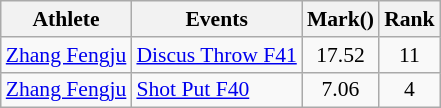<table class=wikitable style="text-align: center; font-size:90%">
<tr>
<th>Athlete</th>
<th>Events</th>
<th>Mark()</th>
<th>Rank</th>
</tr>
<tr>
<td align=left><a href='#'>Zhang Fengju</a></td>
<td align=left><a href='#'>Discus Throw F41</a></td>
<td>17.52</td>
<td>11</td>
</tr>
<tr>
<td align=left><a href='#'>Zhang Fengju</a></td>
<td align=left><a href='#'>Shot Put F40</a></td>
<td>7.06</td>
<td>4</td>
</tr>
</table>
